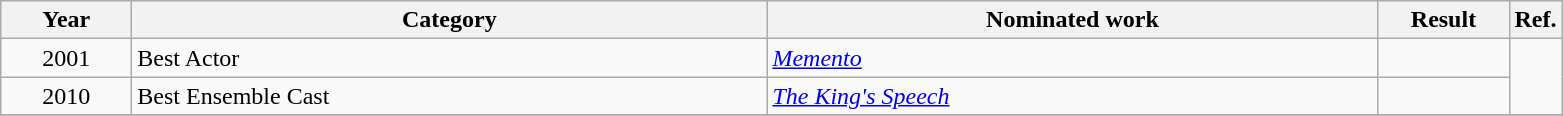<table class=wikitable>
<tr>
<th scope="col" style="width:5em;">Year</th>
<th scope="col" style="width:26em;">Category</th>
<th scope="col" style="width:25em;">Nominated work</th>
<th scope="col" style="width:5em;">Result</th>
<th>Ref.</th>
</tr>
<tr>
<td style="text-align:center;">2001</td>
<td>Best Actor</td>
<td><em><a href='#'>Memento</a></em></td>
<td></td>
<td rowspan=2></td>
</tr>
<tr>
<td style="text-align:center;">2010</td>
<td>Best Ensemble Cast</td>
<td><em><a href='#'>The King's Speech</a></em></td>
<td></td>
</tr>
<tr>
</tr>
</table>
